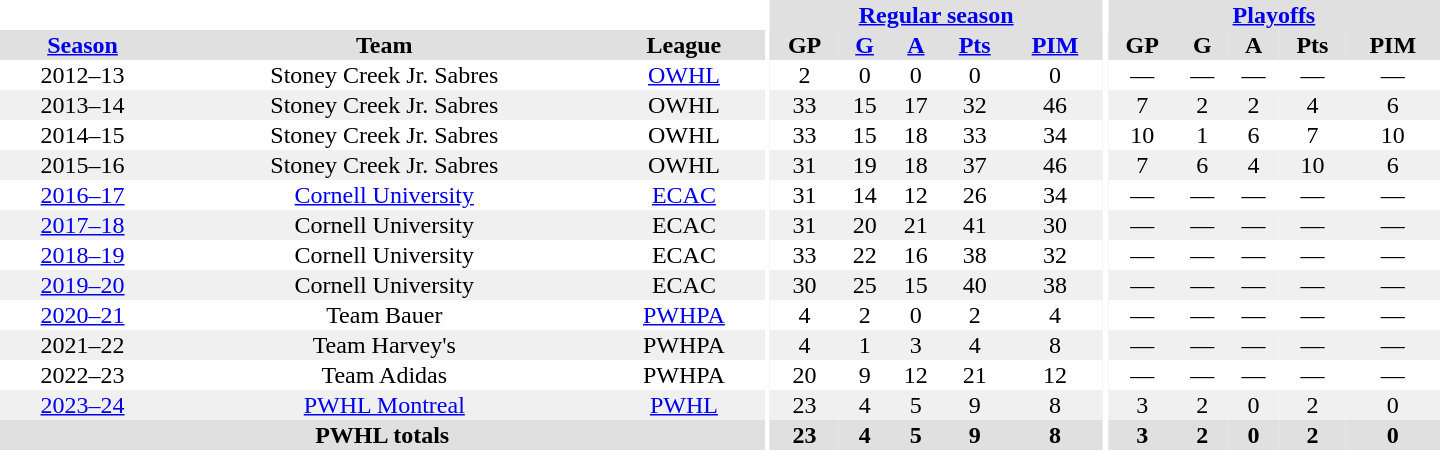<table border="0" cellpadding="1" cellspacing="0" style="text-align:center; width:60em;">
<tr bgcolor="#e0e0e0">
<th colspan="3" bgcolor="#ffffff"></th>
<th rowspan="101" bgcolor="#ffffff"></th>
<th colspan="5"><a href='#'>Regular season</a></th>
<th rowspan="101" bgcolor="#ffffff"></th>
<th colspan="5"><a href='#'>Playoffs</a></th>
</tr>
<tr bgcolor="#e0e0e0">
<th><a href='#'>Season</a></th>
<th>Team</th>
<th>League</th>
<th>GP</th>
<th><a href='#'>G</a></th>
<th><a href='#'>A</a></th>
<th><a href='#'>Pts</a></th>
<th><a href='#'>PIM</a></th>
<th>GP</th>
<th>G</th>
<th>A</th>
<th>Pts</th>
<th>PIM</th>
</tr>
<tr>
<td>2012–13</td>
<td>Stoney Creek Jr. Sabres</td>
<td><a href='#'>OWHL</a></td>
<td>2</td>
<td>0</td>
<td>0</td>
<td>0</td>
<td>0</td>
<td>—</td>
<td>—</td>
<td>—</td>
<td>—</td>
<td>—</td>
</tr>
<tr bgcolor="#f0f0f0">
<td>2013–14</td>
<td>Stoney Creek Jr. Sabres</td>
<td>OWHL</td>
<td>33</td>
<td>15</td>
<td>17</td>
<td>32</td>
<td>46</td>
<td>7</td>
<td>2</td>
<td>2</td>
<td>4</td>
<td>6</td>
</tr>
<tr>
<td>2014–15</td>
<td>Stoney Creek Jr. Sabres</td>
<td>OWHL</td>
<td>33</td>
<td>15</td>
<td>18</td>
<td>33</td>
<td>34</td>
<td>10</td>
<td>1</td>
<td>6</td>
<td>7</td>
<td>10</td>
</tr>
<tr bgcolor="#f0f0f0">
<td>2015–16</td>
<td>Stoney Creek Jr. Sabres</td>
<td>OWHL</td>
<td>31</td>
<td>19</td>
<td>18</td>
<td>37</td>
<td>46</td>
<td>7</td>
<td>6</td>
<td>4</td>
<td>10</td>
<td>6</td>
</tr>
<tr>
<td><a href='#'>2016–17</a></td>
<td><a href='#'>Cornell University</a></td>
<td><a href='#'>ECAC</a></td>
<td>31</td>
<td>14</td>
<td>12</td>
<td>26</td>
<td>34</td>
<td>—</td>
<td>—</td>
<td>—</td>
<td>—</td>
<td>—</td>
</tr>
<tr bgcolor="#f0f0f0">
<td><a href='#'>2017–18</a></td>
<td>Cornell University</td>
<td>ECAC</td>
<td>31</td>
<td>20</td>
<td>21</td>
<td>41</td>
<td>30</td>
<td>—</td>
<td>—</td>
<td>—</td>
<td>—</td>
<td>—</td>
</tr>
<tr>
<td><a href='#'>2018–19</a></td>
<td>Cornell University</td>
<td>ECAC</td>
<td>33</td>
<td>22</td>
<td>16</td>
<td>38</td>
<td>32</td>
<td>—</td>
<td>—</td>
<td>—</td>
<td>—</td>
<td>—</td>
</tr>
<tr bgcolor="#f0f0f0">
<td><a href='#'>2019–20</a></td>
<td>Cornell University</td>
<td>ECAC</td>
<td>30</td>
<td>25</td>
<td>15</td>
<td>40</td>
<td>38</td>
<td>—</td>
<td>—</td>
<td>—</td>
<td>—</td>
<td>—</td>
</tr>
<tr>
<td><a href='#'>2020–21</a></td>
<td>Team Bauer</td>
<td><a href='#'>PWHPA</a></td>
<td>4</td>
<td>2</td>
<td>0</td>
<td>2</td>
<td>4</td>
<td>—</td>
<td>—</td>
<td>—</td>
<td>—</td>
<td>—</td>
</tr>
<tr bgcolor="#f0f0f0">
<td>2021–22</td>
<td>Team Harvey's</td>
<td>PWHPA</td>
<td>4</td>
<td>1</td>
<td>3</td>
<td>4</td>
<td>8</td>
<td>—</td>
<td>—</td>
<td>—</td>
<td>—</td>
<td>—</td>
</tr>
<tr>
<td>2022–23</td>
<td>Team Adidas</td>
<td>PWHPA</td>
<td>20</td>
<td>9</td>
<td>12</td>
<td>21</td>
<td>12</td>
<td>—</td>
<td>—</td>
<td>—</td>
<td>—</td>
<td>—</td>
</tr>
<tr bgcolor="#f0f0f0">
<td><a href='#'>2023–24</a></td>
<td><a href='#'>PWHL Montreal</a></td>
<td><a href='#'>PWHL</a></td>
<td>23</td>
<td>4</td>
<td>5</td>
<td>9</td>
<td>8</td>
<td>3</td>
<td>2</td>
<td>0</td>
<td>2</td>
<td>0</td>
</tr>
<tr bgcolor="#e0e0e0">
<th colspan="3">PWHL totals</th>
<th>23</th>
<th>4</th>
<th>5</th>
<th>9</th>
<th>8</th>
<th>3</th>
<th>2</th>
<th>0</th>
<th>2</th>
<th>0</th>
</tr>
</table>
